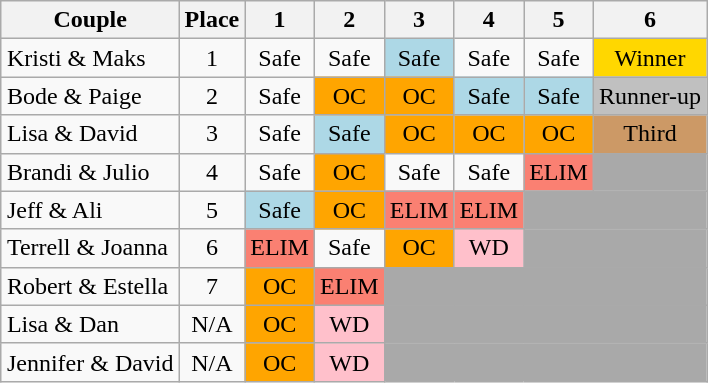<table class="wikitable sortable" style="text-align:center; margin:auto;">
<tr>
<th>Couple</th>
<th>Place</th>
<th>1</th>
<th>2</th>
<th>3</th>
<th>4</th>
<th>5</th>
<th>6</th>
</tr>
<tr>
<td align=left>Kristi & Maks</td>
<td>1</td>
<td>Safe</td>
<td>Safe</td>
<td style="background:lightblue;">Safe</td>
<td>Safe</td>
<td>Safe</td>
<td style="background:gold;">Winner</td>
</tr>
<tr>
<td align=left>Bode & Paige</td>
<td>2</td>
<td>Safe</td>
<td style="background:orange;">OC</td>
<td style="background:orange;">OC</td>
<td style="background:lightblue;">Safe</td>
<td style="background:lightblue;">Safe</td>
<td style="background:silver;">Runner-up</td>
</tr>
<tr>
<td align=left>Lisa & David</td>
<td>3</td>
<td>Safe</td>
<td style="background:lightblue;">Safe</td>
<td style="background:orange;">OC</td>
<td style="background:orange;">OC</td>
<td style="background:orange;">OC</td>
<td style="background:#cc9966;">Third</td>
</tr>
<tr>
<td align=left>Brandi & Julio</td>
<td>4</td>
<td>Safe</td>
<td style="background:orange;">OC</td>
<td>Safe</td>
<td>Safe</td>
<td style="background:#FA8072;">ELIM</td>
<td colspan="4" style="background:darkgrey;"></td>
</tr>
<tr>
<td align=left>Jeff & Ali</td>
<td>5</td>
<td style="background:lightblue;">Safe</td>
<td style="background:orange;">OC</td>
<td style="background:#FA8072;">ELIM</td>
<td style="background:#FA8072;">ELIM</td>
<td colspan="4" style="background:darkgrey;"></td>
</tr>
<tr>
<td align=left>Terrell & Joanna</td>
<td>6</td>
<td style="background:#FA8072;">ELIM</td>
<td>Safe</td>
<td style="background:orange;">OC</td>
<td style="background:pink;">WD</td>
<td colspan="4" style="background:darkgrey;"></td>
</tr>
<tr>
<td align=left>Robert & Estella</td>
<td>7</td>
<td style="background:orange;">OC</td>
<td style="background:#FA8072;">ELIM</td>
<td colspan="4" style="background:darkgrey;"></td>
</tr>
<tr>
<td align=left>Lisa & Dan</td>
<td>N/A</td>
<td style="background:orange;">OC</td>
<td style="background:pink;">WD</td>
<td colspan="4" style="background:darkgrey;"></td>
</tr>
<tr>
<td align=left>Jennifer & David</td>
<td>N/A</td>
<td style="background:orange;">OC</td>
<td style="background:pink;">WD</td>
<td colspan="4" style="background:darkgrey;"></td>
</tr>
</table>
